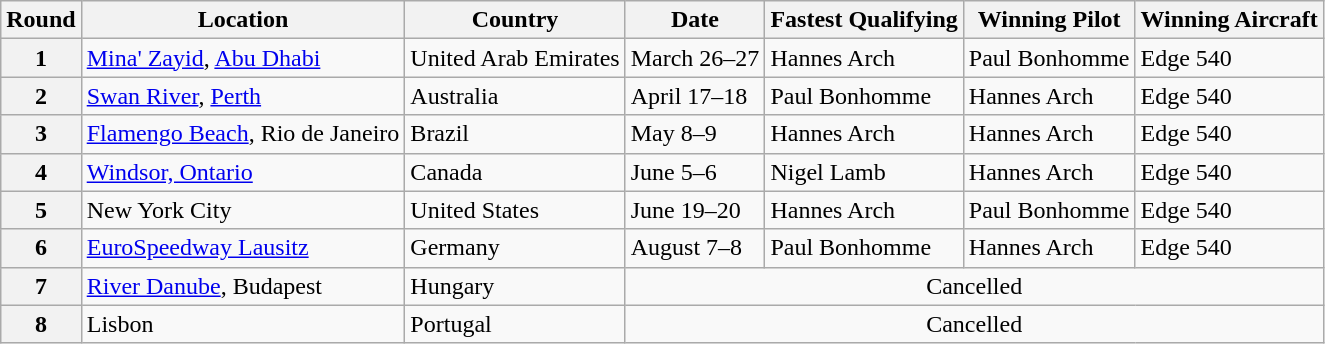<table class="wikitable">
<tr>
<th>Round</th>
<th>Location</th>
<th>Country</th>
<th>Date</th>
<th>Fastest Qualifying</th>
<th>Winning Pilot</th>
<th>Winning Aircraft</th>
</tr>
<tr>
<th>1</th>
<td><a href='#'>Mina' Zayid</a>, <a href='#'>Abu Dhabi</a></td>
<td>United Arab Emirates</td>
<td>March 26–27</td>
<td>Hannes Arch</td>
<td>Paul Bonhomme</td>
<td>Edge 540</td>
</tr>
<tr>
<th>2</th>
<td><a href='#'>Swan River</a>, <a href='#'>Perth</a></td>
<td>Australia</td>
<td>April 17–18</td>
<td>Paul Bonhomme</td>
<td>Hannes Arch</td>
<td>Edge 540</td>
</tr>
<tr>
<th>3</th>
<td><a href='#'>Flamengo Beach</a>, Rio de Janeiro</td>
<td>Brazil</td>
<td>May 8–9</td>
<td>Hannes Arch</td>
<td>Hannes Arch</td>
<td>Edge 540</td>
</tr>
<tr>
<th>4</th>
<td><a href='#'>Windsor, Ontario</a></td>
<td>Canada</td>
<td>June 5–6</td>
<td>Nigel Lamb</td>
<td>Hannes Arch</td>
<td>Edge 540</td>
</tr>
<tr>
<th>5</th>
<td>New York City</td>
<td>United States</td>
<td>June 19–20</td>
<td>Hannes Arch</td>
<td>Paul Bonhomme</td>
<td>Edge 540</td>
</tr>
<tr>
<th>6</th>
<td><a href='#'>EuroSpeedway Lausitz</a></td>
<td>Germany</td>
<td>August 7–8</td>
<td>Paul Bonhomme</td>
<td>Hannes Arch</td>
<td>Edge 540</td>
</tr>
<tr>
<th>7</th>
<td><a href='#'>River Danube</a>, Budapest</td>
<td>Hungary</td>
<td colspan=4 align=center>Cancelled</td>
</tr>
<tr>
<th>8</th>
<td>Lisbon</td>
<td>Portugal</td>
<td colspan=4 align=center>Cancelled</td>
</tr>
</table>
